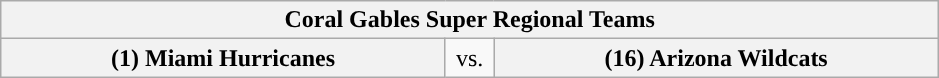<table class="wikitable">
<tr>
<th style="width: 604px;" colspan=3>Coral Gables Super Regional Teams</th>
</tr>
<tr>
<th style="width: 289px; ">(1) Miami Hurricanes</th>
<td style="width: 25px; text-align:center">vs.</td>
<th style="width: 289px; ">(16) Arizona Wildcats</th>
</tr>
</table>
